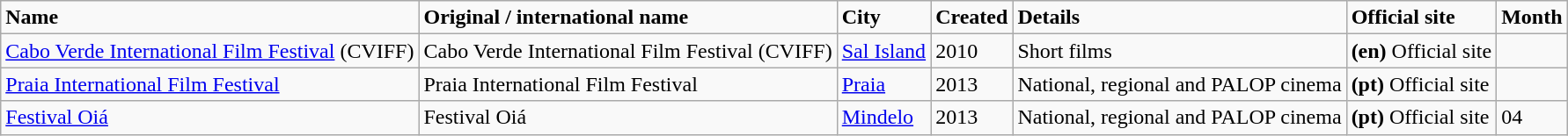<table class="wikitable">
<tr>
<td><strong>Name</strong></td>
<td><strong>Original / international name</strong></td>
<td><strong>City</strong></td>
<td><strong>Created</strong></td>
<td><strong>Details</strong></td>
<td><strong>Official site</strong></td>
<td><strong>Month</strong></td>
</tr>
<tr>
<td><a href='#'>Cabo Verde International Film Festival</a> (CVIFF)</td>
<td>Cabo Verde International Film Festival (CVIFF)</td>
<td><a href='#'>Sal Island</a></td>
<td>2010</td>
<td>Short films</td>
<td><strong>(en)</strong> Official site</td>
<td></td>
</tr>
<tr>
<td><a href='#'>Praia International Film Festival</a></td>
<td>Praia International Film Festival</td>
<td><a href='#'>Praia</a></td>
<td>2013</td>
<td>National, regional and PALOP cinema</td>
<td><strong>(pt)</strong> Official site</td>
<td></td>
</tr>
<tr>
<td><a href='#'>Festival Oiá</a></td>
<td>Festival Oiá</td>
<td><a href='#'>Mindelo</a></td>
<td>2013</td>
<td>National, regional and PALOP cinema</td>
<td><strong>(pt)</strong> Official site</td>
<td>04</td>
</tr>
</table>
